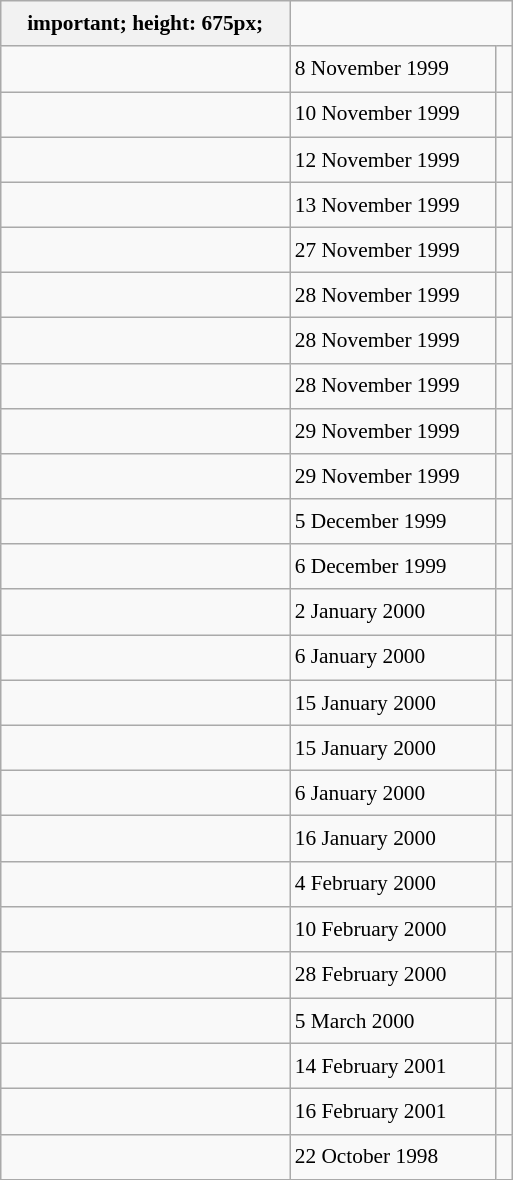<table class="wikitable" style="font-size: 89%; float: left; width: 24em; margin-right: 1em; line-height: 1.65em">
<tr>
<th>important; height: 675px;</th>
</tr>
<tr>
<td></td>
<td>8 November 1999</td>
<td><small></small></td>
</tr>
<tr>
<td></td>
<td>10 November 1999</td>
<td><small></small></td>
</tr>
<tr>
<td></td>
<td>12 November 1999</td>
<td><small></small></td>
</tr>
<tr>
<td></td>
<td>13 November 1999</td>
<td><small></small></td>
</tr>
<tr>
<td></td>
<td>27 November 1999</td>
<td><small></small></td>
</tr>
<tr>
<td></td>
<td>28 November 1999</td>
<td><small></small></td>
</tr>
<tr>
<td></td>
<td>28 November 1999</td>
<td><small></small></td>
</tr>
<tr>
<td></td>
<td>28 November 1999</td>
<td><small></small></td>
</tr>
<tr>
<td></td>
<td>29 November 1999</td>
<td><small></small></td>
</tr>
<tr>
<td></td>
<td>29 November 1999</td>
<td><small></small></td>
</tr>
<tr>
<td></td>
<td>5 December 1999</td>
<td><small></small></td>
</tr>
<tr>
<td></td>
<td>6 December 1999</td>
<td><small></small></td>
</tr>
<tr>
<td></td>
<td>2 January 2000</td>
<td><small></small></td>
</tr>
<tr>
<td></td>
<td>6 January 2000</td>
<td><small></small></td>
</tr>
<tr>
<td></td>
<td>15 January 2000</td>
<td><small></small></td>
</tr>
<tr>
<td></td>
<td>15 January 2000</td>
<td><small></small></td>
</tr>
<tr>
<td></td>
<td>6 January 2000</td>
<td><small></small></td>
</tr>
<tr>
<td></td>
<td>16 January 2000</td>
<td><small></small></td>
</tr>
<tr>
<td></td>
<td>4 February 2000</td>
<td><small></small></td>
</tr>
<tr>
<td></td>
<td>10 February 2000</td>
<td><small></small></td>
</tr>
<tr>
<td></td>
<td>28 February 2000</td>
<td><small></small> </td>
</tr>
<tr>
<td></td>
<td>5 March 2000</td>
<td><small></small></td>
</tr>
<tr>
<td></td>
<td>14 February 2001</td>
<td><small></small></td>
</tr>
<tr>
<td></td>
<td>16 February 2001</td>
<td><small></small></td>
</tr>
<tr>
<td></td>
<td>22 October 1998</td>
<td><small></small></td>
</tr>
</table>
